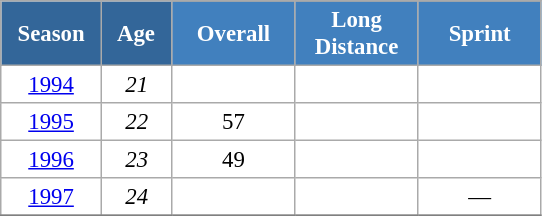<table class="wikitable" style="font-size:95%; text-align:center; border:grey solid 1px; border-collapse:collapse; background:#ffffff;">
<tr>
<th style="background-color:#369; color:white; width:60px;" rowspan="2"> Season </th>
<th style="background-color:#369; color:white; width:40px;" rowspan="2"> Age </th>
</tr>
<tr>
<th style="background-color:#4180be; color:white; width:75px;">Overall</th>
<th style="background-color:#4180be; color:white; width:75px;">Long Distance</th>
<th style="background-color:#4180be; color:white; width:75px;">Sprint</th>
</tr>
<tr>
<td><a href='#'>1994</a></td>
<td><em>21</em></td>
<td></td>
<td></td>
<td></td>
</tr>
<tr>
<td><a href='#'>1995</a></td>
<td><em>22</em></td>
<td>57</td>
<td></td>
<td></td>
</tr>
<tr>
<td><a href='#'>1996</a></td>
<td><em>23</em></td>
<td>49</td>
<td></td>
<td></td>
</tr>
<tr>
<td><a href='#'>1997</a></td>
<td><em>24</em></td>
<td></td>
<td></td>
<td>—</td>
</tr>
<tr>
</tr>
</table>
